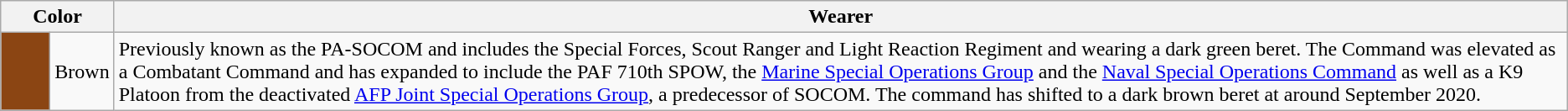<table class="wikitable">
<tr>
<th colspan="2">Color</th>
<th>Wearer</th>
</tr>
<tr>
<td style="background:SaddleBrown;width:2em;"></td>
<td>Brown</td>
<td>Previously known as the PA-SOCOM and includes the Special Forces, Scout Ranger and Light Reaction Regiment and wearing a dark green beret. The Command was elevated as a Combatant Command and has expanded to include the PAF 710th SPOW, the <a href='#'>Marine Special Operations Group</a> and the <a href='#'>Naval Special Operations Command</a> as well as a K9 Platoon from the deactivated <a href='#'>AFP Joint Special Operations Group</a>, a predecessor of SOCOM. The command has shifted to a dark brown beret at around September 2020.</td>
</tr>
</table>
